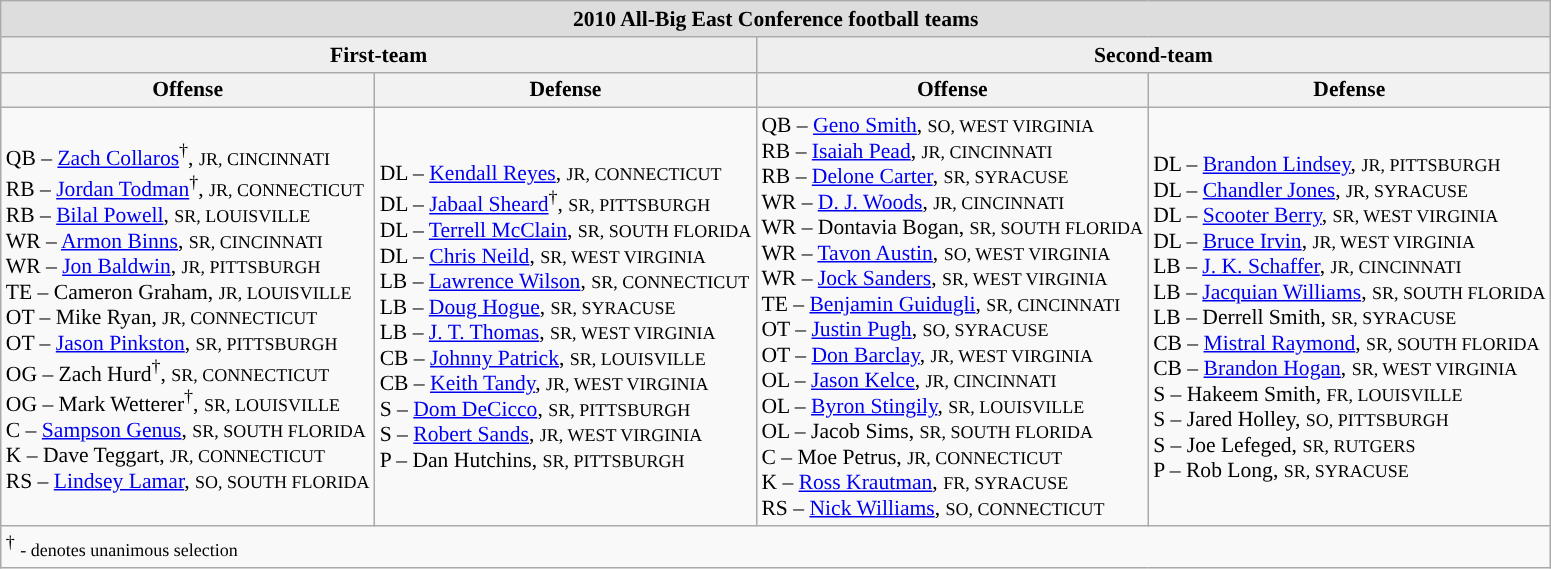<table class="wikitable" style="white-space:nowrap; font-size:90%;">
<tr>
<td colspan="4" style="text-align:center; background:#ddd;"><strong>2010 All-Big East Conference football teams</strong></td>
</tr>
<tr>
<td colspan="2" style="text-align:center; background:#eee;"><strong>First-team</strong></td>
<td colspan="2" style="text-align:center; background:#eee;"><strong>Second-team</strong></td>
</tr>
<tr>
<th>Offense</th>
<th>Defense</th>
<th>Offense</th>
<th>Defense</th>
</tr>
<tr>
<td>QB – <a href='#'>Zach Collaros</a><sup>†</sup>, <small>JR, CINCINNATI</small><br>RB – <a href='#'>Jordan Todman</a><sup>†</sup>, <small>JR, CONNECTICUT</small><br>RB – <a href='#'>Bilal Powell</a>, <small>SR, LOUISVILLE</small><br>WR – <a href='#'>Armon Binns</a>, <small>SR, CINCINNATI</small><br>WR – <a href='#'>Jon Baldwin</a>, <small>JR, PITTSBURGH</small><br>TE – Cameron Graham, <small>JR, LOUISVILLE</small><br>OT – Mike Ryan, <small>JR, CONNECTICUT</small><br>OT – <a href='#'>Jason Pinkston</a>, <small>SR, PITTSBURGH</small><br>OG – Zach Hurd<sup>†</sup>, <small>SR, CONNECTICUT</small><br>OG – Mark Wetterer<sup>†</sup>, <small>SR, LOUISVILLE</small><br>C – <a href='#'>Sampson Genus</a>, <small>SR, SOUTH FLORIDA</small><br>K – Dave Teggart, <small>JR, CONNECTICUT</small><br>RS – <a href='#'>Lindsey Lamar</a>, <small>SO, SOUTH FLORIDA</small><br></td>
<td>DL – <a href='#'>Kendall Reyes</a>, <small>JR, CONNECTICUT</small><br>DL – <a href='#'>Jabaal Sheard</a><sup>†</sup>, <small>SR, PITTSBURGH</small><br>DL – <a href='#'>Terrell McClain</a>, <small>SR, SOUTH FLORIDA</small><br>DL – <a href='#'>Chris Neild</a>, <small>SR, WEST VIRGINIA</small><br>LB – <a href='#'>Lawrence Wilson</a>, <small>SR, CONNECTICUT</small><br>LB – <a href='#'>Doug Hogue</a>, <small>SR, SYRACUSE</small><br>LB – <a href='#'>J. T. Thomas</a>, <small>SR, WEST VIRGINIA</small><br>CB – <a href='#'>Johnny Patrick</a>, <small>SR, LOUISVILLE</small><br>CB – <a href='#'>Keith Tandy</a>, <small>JR, WEST VIRGINIA</small><br>S – <a href='#'>Dom DeCicco</a>, <small>SR, PITTSBURGH</small><br>S – <a href='#'>Robert Sands</a>, <small>JR, WEST VIRGINIA</small><br>P – Dan Hutchins, <small>SR, PITTSBURGH</small><br></td>
<td>QB – <a href='#'>Geno Smith</a>, <small>SO, WEST VIRGINIA</small><br>RB – <a href='#'>Isaiah Pead</a>, <small>JR, CINCINNATI</small><br>RB – <a href='#'>Delone Carter</a>, <small>SR, SYRACUSE</small><br>WR – <a href='#'>D. J. Woods</a>, <small>JR, CINCINNATI</small><br>WR – Dontavia Bogan, <small>SR, SOUTH FLORIDA</small><br>WR – <a href='#'>Tavon Austin</a>, <small>SO, WEST VIRGINIA</small><br>WR – <a href='#'>Jock Sanders</a>, <small>SR, WEST VIRGINIA</small><br>TE – <a href='#'>Benjamin Guidugli</a>, <small>SR, CINCINNATI</small><br>OT – <a href='#'>Justin Pugh</a>, <small>SO, SYRACUSE</small><br>OT – <a href='#'>Don Barclay</a>, <small>JR, WEST VIRGINIA</small><br>OL – <a href='#'>Jason Kelce</a>, <small>JR, CINCINNATI</small><br>OL – <a href='#'>Byron Stingily</a>, <small>SR, LOUISVILLE</small><br>OL – Jacob Sims, <small>SR, SOUTH FLORIDA</small><br>C – Moe Petrus, <small>JR, CONNECTICUT</small><br>K – <a href='#'>Ross Krautman</a>, <small>FR, SYRACUSE</small><br>RS – <a href='#'>Nick Williams</a>, <small>SO, CONNECTICUT</small><br></td>
<td>DL – <a href='#'>Brandon Lindsey</a>, <small>JR, PITTSBURGH</small><br>DL – <a href='#'>Chandler Jones</a>, <small>JR, SYRACUSE</small><br>DL – <a href='#'>Scooter Berry</a>, <small>SR, WEST VIRGINIA</small><br>DL – <a href='#'>Bruce Irvin</a>, <small>JR, WEST VIRGINIA</small><br>LB – <a href='#'>J. K. Schaffer</a>, <small>JR, CINCINNATI</small><br>LB – <a href='#'>Jacquian Williams</a>, <small>SR, SOUTH FLORIDA</small><br>LB – Derrell Smith, <small>SR, SYRACUSE</small><br>CB – <a href='#'>Mistral Raymond</a>, <small>SR, SOUTH FLORIDA</small><br>CB – <a href='#'>Brandon Hogan</a>, <small>SR, WEST VIRGINIA</small><br>S – Hakeem Smith, <small>FR, LOUISVILLE</small><br>S – Jared Holley, <small>SO, PITTSBURGH</small><br>S – Joe Lefeged, <small>SR, RUTGERS</small><br>P – Rob Long, <small>SR, SYRACUSE</small><br></td>
</tr>
<tr>
<td colspan="4" style="text-align:left;"><sup>†</sup> <small>- denotes unanimous selection</small></td>
</tr>
</table>
